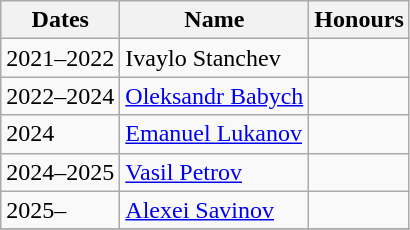<table class="wikitable">
<tr>
<th>Dates</th>
<th>Name</th>
<th>Honours</th>
</tr>
<tr>
<td>2021–2022</td>
<td> Ivaylo Stanchev</td>
<td></td>
</tr>
<tr>
<td>2022–2024</td>
<td> <a href='#'>Oleksandr Babych</a></td>
<td></td>
</tr>
<tr>
<td>2024</td>
<td> <a href='#'>Emanuel Lukanov</a></td>
<td></td>
</tr>
<tr>
<td>2024–2025</td>
<td> <a href='#'>Vasil Petrov</a></td>
<td></td>
</tr>
<tr>
<td>2025–</td>
<td> <a href='#'>Alexei Savinov</a></td>
<td></td>
</tr>
<tr>
</tr>
</table>
